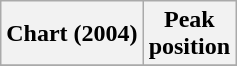<table class="wikitable plainrowheaders" style="text-align:center">
<tr>
<th scope="col">Chart (2004)</th>
<th scope="col">Peak<br>position</th>
</tr>
<tr>
</tr>
</table>
